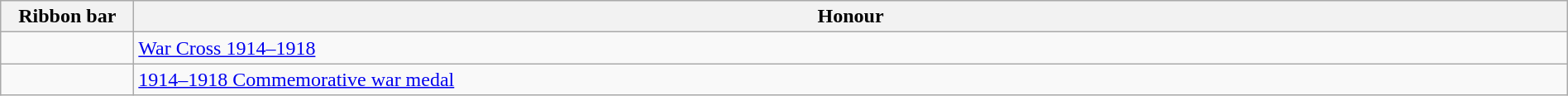<table class="wikitable"style="width:100%">
<tr>
<th style="width:100px;">Ribbon bar</th>
<th>Honour</th>
</tr>
<tr>
<td></td>
<td><a href='#'>War Cross 1914–1918</a></td>
</tr>
<tr>
<td></td>
<td><a href='#'>1914–1918 Commemorative war medal</a></td>
</tr>
</table>
